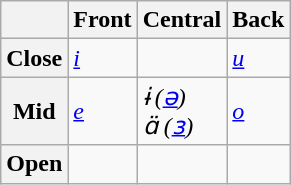<table class="wikitable">
<tr>
<th></th>
<th>Front</th>
<th>Central</th>
<th>Back</th>
</tr>
<tr>
<th>Close</th>
<td><a href='#'><em>i</em></a></td>
<td></td>
<td><a href='#'><em>u</em></a></td>
</tr>
<tr>
<th>Mid</th>
<td><a href='#'><em>e</em></a></td>
<td><em>ɨ (<a href='#'>ə</a>)</em><br><em>ɑ̈ (<a href='#'>ɜ</a>)</em></td>
<td><a href='#'><em>o</em></a></td>
</tr>
<tr>
<th>Open</th>
<td></td>
<td><em></em></td>
<td></td>
</tr>
</table>
